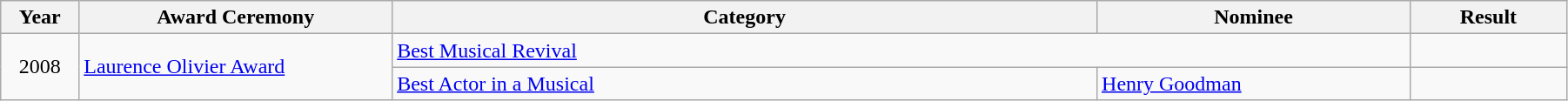<table class="wikitable" width="95%">
<tr>
<th width="5%">Year</th>
<th width="20%">Award Ceremony</th>
<th width="45%">Category</th>
<th width="20%">Nominee</th>
<th width="10%">Result</th>
</tr>
<tr>
<td rowspan="2" align="center">2008</td>
<td rowspan="2"><a href='#'>Laurence Olivier Award</a></td>
<td colspan="2"><a href='#'>Best Musical Revival</a></td>
<td></td>
</tr>
<tr>
<td><a href='#'>Best Actor in a Musical</a></td>
<td><a href='#'>Henry Goodman</a></td>
<td></td>
</tr>
</table>
